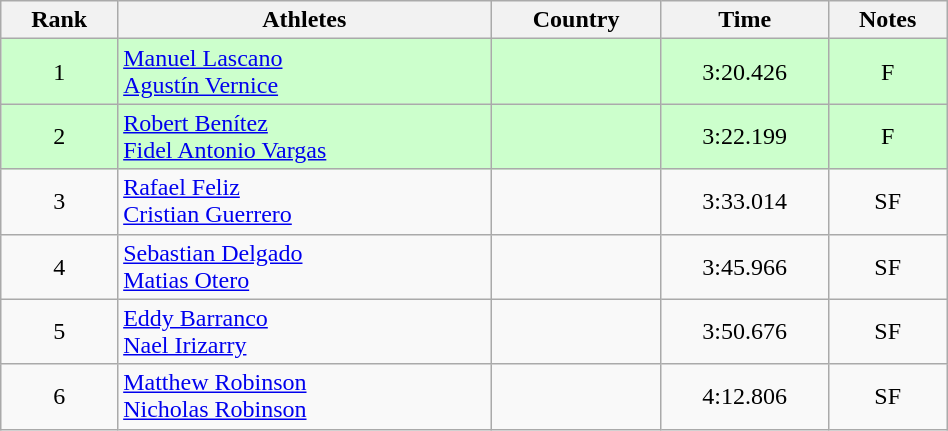<table class="wikitable" width=50% style="text-align:center">
<tr>
<th>Rank</th>
<th>Athletes</th>
<th>Country</th>
<th>Time</th>
<th>Notes</th>
</tr>
<tr bgcolor=#ccffcc>
<td>1</td>
<td align=left><a href='#'>Manuel Lascano</a><br><a href='#'>Agustín Vernice</a></td>
<td align=left></td>
<td>3:20.426</td>
<td>F</td>
</tr>
<tr bgcolor=#ccffcc>
<td>2</td>
<td align=left><a href='#'>Robert Benítez</a><br><a href='#'>Fidel Antonio Vargas</a></td>
<td align=left></td>
<td>3:22.199</td>
<td>F</td>
</tr>
<tr>
<td>3</td>
<td align=left><a href='#'>Rafael Feliz</a><br><a href='#'>Cristian Guerrero</a></td>
<td align=left></td>
<td>3:33.014</td>
<td>SF</td>
</tr>
<tr>
<td>4</td>
<td align=left><a href='#'>Sebastian Delgado</a><br><a href='#'>Matias Otero</a></td>
<td align=left></td>
<td>3:45.966</td>
<td>SF</td>
</tr>
<tr>
<td>5</td>
<td align=left><a href='#'>Eddy Barranco</a><br><a href='#'>Nael Irizarry</a></td>
<td align=left></td>
<td>3:50.676</td>
<td>SF</td>
</tr>
<tr>
<td>6</td>
<td align=left><a href='#'>Matthew Robinson</a><br><a href='#'>Nicholas Robinson</a></td>
<td align=left></td>
<td>4:12.806</td>
<td>SF</td>
</tr>
</table>
